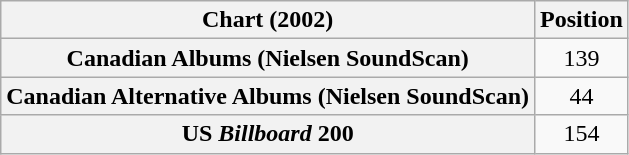<table class="wikitable plainrowheaders" style="text-align:center">
<tr>
<th scope="col">Chart (2002)</th>
<th scope="col">Position</th>
</tr>
<tr>
<th scope="row">Canadian Albums (Nielsen SoundScan)</th>
<td>139</td>
</tr>
<tr>
<th scope="row">Canadian Alternative Albums (Nielsen SoundScan)</th>
<td>44</td>
</tr>
<tr>
<th scope="row">US <em>Billboard</em> 200</th>
<td>154</td>
</tr>
</table>
